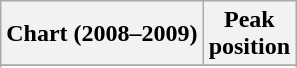<table class="wikitable plainrowheaders">
<tr>
<th>Chart (2008–2009)</th>
<th>Peak<br>position</th>
</tr>
<tr>
</tr>
<tr>
</tr>
<tr>
</tr>
</table>
